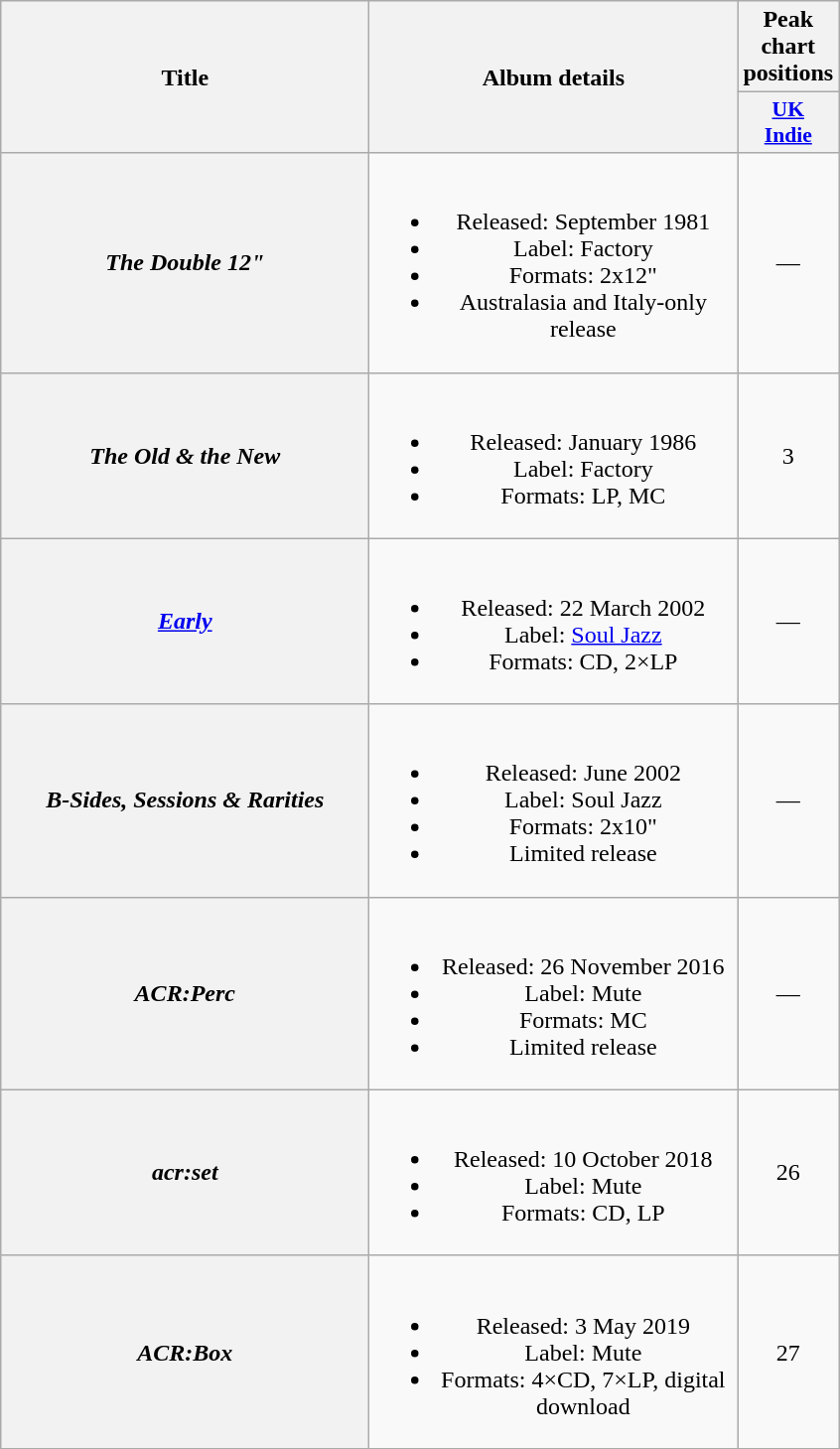<table class="wikitable plainrowheaders" style="text-align:center;">
<tr>
<th rowspan="2" scope="col" style="width:15em;">Title</th>
<th rowspan="2" scope="col" style="width:15em;">Album details</th>
<th>Peak chart positions</th>
</tr>
<tr>
<th scope="col" style="width:2em;font-size:90%;"><a href='#'>UK<br>Indie</a><br></th>
</tr>
<tr>
<th scope="row"><em>The Double 12"</em></th>
<td><br><ul><li>Released: September 1981</li><li>Label: Factory</li><li>Formats: 2x12"</li><li>Australasia and Italy-only release</li></ul></td>
<td>—</td>
</tr>
<tr>
<th scope="row"><em>The Old & the New</em></th>
<td><br><ul><li>Released: January 1986</li><li>Label: Factory</li><li>Formats: LP, MC</li></ul></td>
<td>3</td>
</tr>
<tr>
<th scope="row"><em><a href='#'>Early</a></em></th>
<td><br><ul><li>Released: 22 March 2002</li><li>Label: <a href='#'>Soul Jazz</a></li><li>Formats: CD, 2×LP</li></ul></td>
<td>—</td>
</tr>
<tr>
<th scope="row"><em>B-Sides, Sessions & Rarities</em></th>
<td><br><ul><li>Released: June 2002</li><li>Label: Soul Jazz</li><li>Formats: 2x10"</li><li>Limited release</li></ul></td>
<td>—</td>
</tr>
<tr>
<th scope="row"><em>ACR:Perc</em></th>
<td><br><ul><li>Released: 26 November 2016</li><li>Label: Mute</li><li>Formats: MC</li><li>Limited release</li></ul></td>
<td>—</td>
</tr>
<tr>
<th scope="row"><em>acr:set</em></th>
<td><br><ul><li>Released: 10 October 2018</li><li>Label: Mute</li><li>Formats: CD, LP</li></ul></td>
<td>26</td>
</tr>
<tr>
<th scope="row"><em>ACR:Box</em></th>
<td><br><ul><li>Released: 3 May 2019</li><li>Label: Mute</li><li>Formats: 4×CD, 7×LP, digital download</li></ul></td>
<td>27</td>
</tr>
</table>
